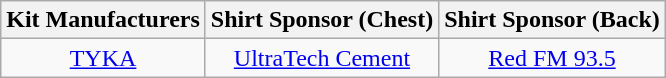<table class="wikitable" style="text-align: center;">
<tr>
<th>Kit Manufacturers</th>
<th>Shirt Sponsor (Chest)</th>
<th>Shirt Sponsor (Back)</th>
</tr>
<tr>
<td><a href='#'>TYKA</a></td>
<td><a href='#'>UltraTech Cement</a></td>
<td><a href='#'>Red FM 93.5</a></td>
</tr>
</table>
